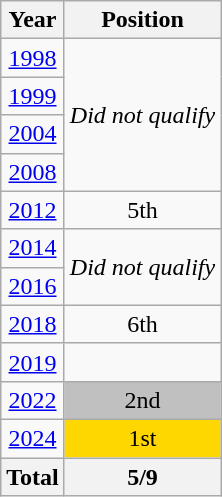<table class="wikitable" style="text-align: center;">
<tr>
<th>Year</th>
<th>Position</th>
</tr>
<tr>
<td> <a href='#'>1998</a></td>
<td rowspan=4><em>Did not qualify</em></td>
</tr>
<tr>
<td> <a href='#'>1999</a></td>
</tr>
<tr>
<td> <a href='#'>2004</a></td>
</tr>
<tr>
<td> <a href='#'>2008</a></td>
</tr>
<tr>
<td> <a href='#'>2012</a></td>
<td>5th</td>
</tr>
<tr>
<td> <a href='#'>2014</a></td>
<td rowspan=2><em>Did not qualify</em></td>
</tr>
<tr>
<td> <a href='#'>2016</a></td>
</tr>
<tr>
<td> <a href='#'>2018</a></td>
<td>6th</td>
</tr>
<tr>
<td> <a href='#'>2019</a></td>
<td></td>
</tr>
<tr>
<td> <a href='#'>2022</a></td>
<td style="background-color:silver">2nd</td>
</tr>
<tr>
<td> <a href='#'>2024</a></td>
<td style="background-color:gold">1st</td>
</tr>
<tr>
<th>Total</th>
<th>5/9</th>
</tr>
</table>
